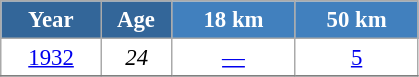<table class="wikitable" style="font-size:95%; text-align:center; border:grey solid 1px; border-collapse:collapse; background:#ffffff;">
<tr>
<th style="background-color:#369; color:white; width:60px;"> Year </th>
<th style="background-color:#369; color:white; width:40px;"> Age </th>
<th style="background-color:#4180be; color:white; width:75px;"> 18 km </th>
<th style="background-color:#4180be; color:white; width:75px;"> 50 km </th>
</tr>
<tr>
<td><a href='#'>1932</a></td>
<td><em>24</em></td>
<td><a href='#'>—</a></td>
<td><a href='#'>5</a></td>
</tr>
<tr>
</tr>
</table>
